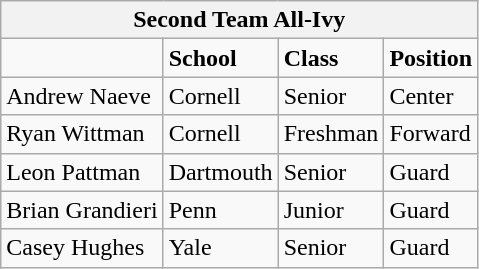<table class="wikitable">
<tr>
<th colspan="4">Second Team All-Ivy</th>
</tr>
<tr>
<td></td>
<td><strong>School</strong></td>
<td><strong>Class</strong></td>
<td><strong>Position</strong></td>
</tr>
<tr>
<td>Andrew Naeve</td>
<td>Cornell</td>
<td>Senior</td>
<td>Center</td>
</tr>
<tr>
<td>Ryan Wittman</td>
<td>Cornell</td>
<td>Freshman</td>
<td>Forward</td>
</tr>
<tr>
<td>Leon Pattman</td>
<td>Dartmouth</td>
<td>Senior</td>
<td>Guard</td>
</tr>
<tr>
<td>Brian Grandieri</td>
<td>Penn</td>
<td>Junior</td>
<td>Guard</td>
</tr>
<tr>
<td>Casey Hughes</td>
<td>Yale</td>
<td>Senior</td>
<td>Guard</td>
</tr>
</table>
